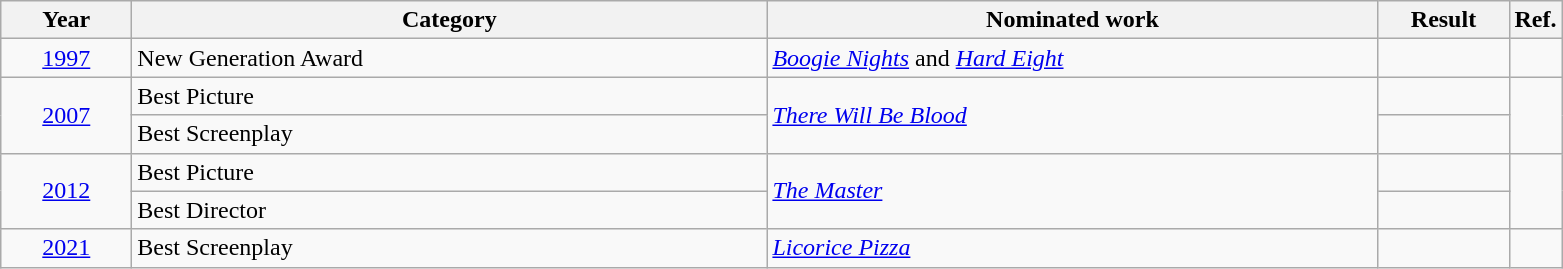<table class=wikitable>
<tr>
<th scope="col" style="width:5em;">Year</th>
<th scope="col" style="width:26em;">Category</th>
<th scope="col" style="width:25em;">Nominated work</th>
<th scope="col" style="width:5em;">Result</th>
<th>Ref.</th>
</tr>
<tr>
<td style="text-align:center;"><a href='#'>1997</a></td>
<td>New Generation Award</td>
<td><em><a href='#'>Boogie Nights</a></em> and <em><a href='#'>Hard Eight</a></em></td>
<td></td>
<td></td>
</tr>
<tr>
<td style="text-align:center;" rowspan="2"><a href='#'>2007</a></td>
<td>Best Picture</td>
<td rowspan="2"><em><a href='#'>There Will Be Blood</a></em></td>
<td></td>
<td rowspan="2"></td>
</tr>
<tr>
<td>Best Screenplay</td>
<td></td>
</tr>
<tr>
<td style="text-align:center;" rowspan="2"><a href='#'>2012</a></td>
<td>Best Picture</td>
<td rowspan="2"><em><a href='#'>The Master</a></em></td>
<td></td>
<td rowspan="2"></td>
</tr>
<tr>
<td>Best Director</td>
<td></td>
</tr>
<tr>
<td style="text-align:center;"><a href='#'>2021</a></td>
<td>Best Screenplay</td>
<td><em><a href='#'>Licorice Pizza</a></em></td>
<td></td>
<td></td>
</tr>
</table>
